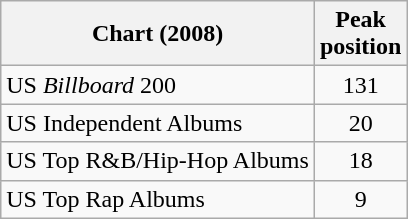<table class="wikitable">
<tr>
<th>Chart (2008)</th>
<th>Peak<br>position</th>
</tr>
<tr>
<td>US <em>Billboard</em> 200</td>
<td align="center">131</td>
</tr>
<tr>
<td>US Independent Albums</td>
<td align="center">20</td>
</tr>
<tr>
<td>US Top R&B/Hip-Hop Albums</td>
<td align="center">18</td>
</tr>
<tr>
<td>US Top Rap Albums</td>
<td align="center">9</td>
</tr>
</table>
